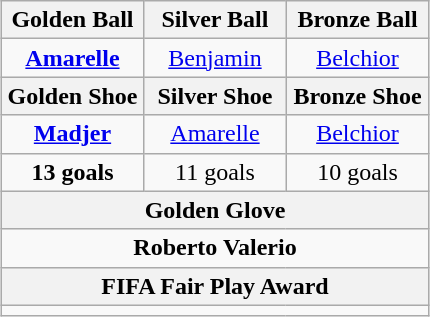<table class="wikitable" style="margin:auto">
<tr>
<th width=33% colspan="2">Golden Ball</th>
<th width=33% colspan="2">Silver Ball</th>
<th width=33% colspan="2">Bronze Ball</th>
</tr>
<tr>
<td align="center" colspan="2"> <strong><a href='#'>Amarelle</a></strong></td>
<td align="center" colspan="2"> <a href='#'>Benjamin</a></td>
<td align="center" colspan="2"> <a href='#'>Belchior</a></td>
</tr>
<tr>
<th colspan="2">Golden Shoe</th>
<th colspan="2">Silver Shoe</th>
<th colspan="2">Bronze Shoe</th>
</tr>
<tr>
<td align="center" colspan="2"> <strong><a href='#'>Madjer</a></strong></td>
<td align="center" colspan="2"> <a href='#'>Amarelle</a></td>
<td align="center" colspan="2"> <a href='#'>Belchior</a></td>
</tr>
<tr align="center">
<td align="center" colspan="2"><strong>13 goals</strong></td>
<td align="center" colspan="2">11 goals</td>
<td align="center" colspan="2">10 goals</td>
</tr>
<tr>
<th colspan="6">Golden Glove</th>
</tr>
<tr>
<td colspan="6" align="center"><strong> Roberto Valerio</strong></td>
</tr>
<tr>
<th colspan="6">FIFA Fair Play Award</th>
</tr>
<tr>
<td colspan="6" align="center"><strong></strong></td>
</tr>
</table>
